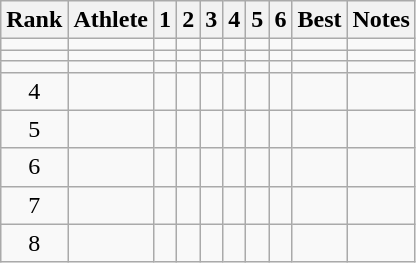<table class="wikitable sortable" style="text-align:center">
<tr>
<th>Rank</th>
<th>Athlete</th>
<th>1</th>
<th>2</th>
<th>3</th>
<th>4</th>
<th>5</th>
<th>6</th>
<th>Best</th>
<th>Notes</th>
</tr>
<tr>
<td></td>
<td></td>
<td></td>
<td></td>
<td></td>
<td></td>
<td></td>
<td></td>
<td></td>
<td></td>
</tr>
<tr>
<td></td>
<td></td>
<td></td>
<td></td>
<td></td>
<td></td>
<td></td>
<td></td>
<td></td>
<td></td>
</tr>
<tr>
<td></td>
<td></td>
<td></td>
<td></td>
<td></td>
<td></td>
<td></td>
<td></td>
<td></td>
<td></td>
</tr>
<tr>
<td>4</td>
<td></td>
<td></td>
<td></td>
<td></td>
<td></td>
<td></td>
<td></td>
<td></td>
<td></td>
</tr>
<tr>
<td>5</td>
<td></td>
<td></td>
<td></td>
<td></td>
<td></td>
<td></td>
<td></td>
<td></td>
<td></td>
</tr>
<tr>
<td>6</td>
<td></td>
<td></td>
<td></td>
<td></td>
<td></td>
<td></td>
<td></td>
<td></td>
<td></td>
</tr>
<tr>
<td>7</td>
<td></td>
<td></td>
<td></td>
<td></td>
<td></td>
<td></td>
<td></td>
<td></td>
<td></td>
</tr>
<tr>
<td>8</td>
<td></td>
<td></td>
<td></td>
<td></td>
<td></td>
<td></td>
<td></td>
<td></td>
<td></td>
</tr>
</table>
